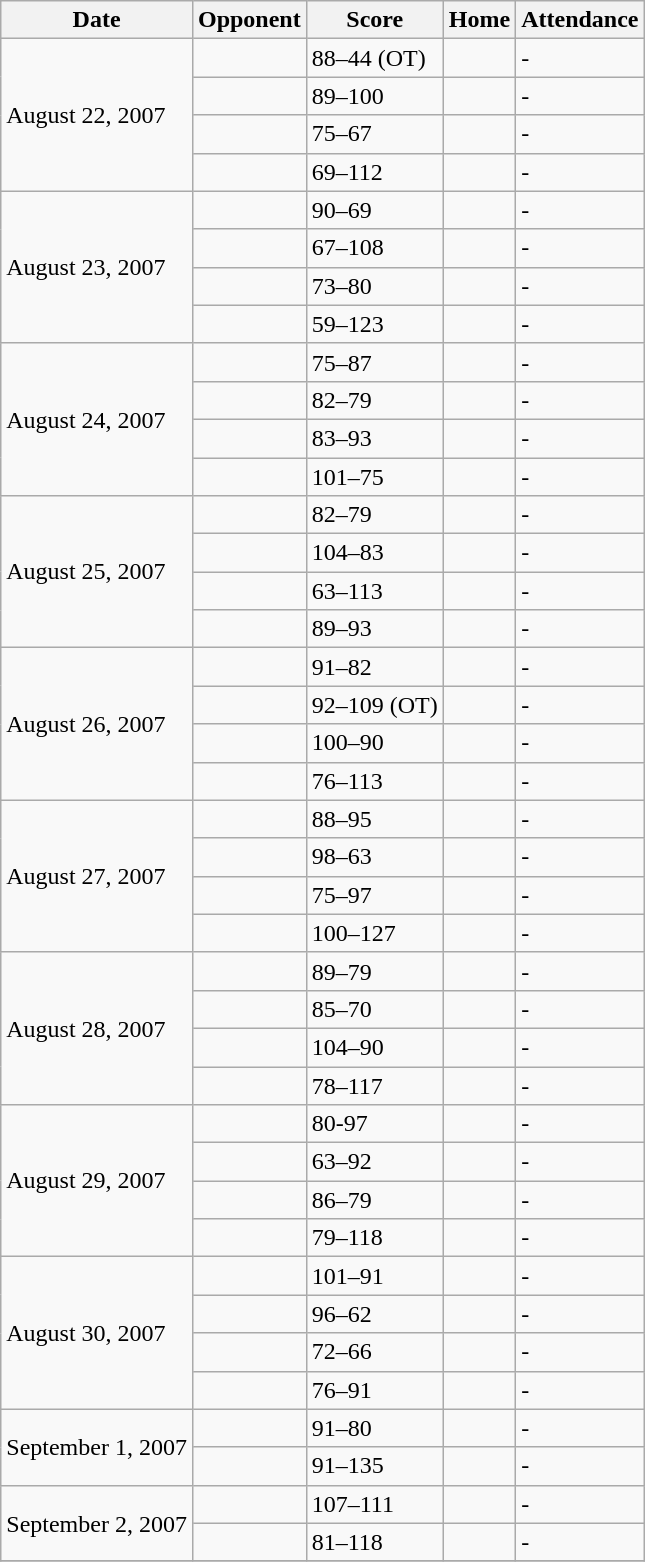<table class="wikitable collapsible collapse">
<tr>
<th>Date</th>
<th>Opponent</th>
<th>Score</th>
<th>Home</th>
<th>Attendance</th>
</tr>
<tr>
<td rowspan="4">August 22, 2007</td>
<td><strong></strong></td>
<td>88–44 (OT)</td>
<td></td>
<td>-</td>
</tr>
<tr>
<td></td>
<td>89–100</td>
<td><strong></strong></td>
<td>-</td>
</tr>
<tr>
<td><strong></strong></td>
<td>75–67</td>
<td></td>
<td>-</td>
</tr>
<tr>
<td></td>
<td>69–112</td>
<td><strong></strong></td>
<td>-</td>
</tr>
<tr>
<td rowspan="4">August 23, 2007</td>
<td><strong></strong></td>
<td>90–69</td>
<td></td>
<td>-</td>
</tr>
<tr>
<td></td>
<td>67–108</td>
<td><strong></strong></td>
<td>-</td>
</tr>
<tr>
<td></td>
<td>73–80</td>
<td><strong></strong></td>
<td>-</td>
</tr>
<tr>
<td></td>
<td>59–123</td>
<td><strong></strong></td>
<td>-</td>
</tr>
<tr>
<td rowspan="4">August 24, 2007</td>
<td></td>
<td>75–87</td>
<td><strong></strong></td>
<td>-</td>
</tr>
<tr>
<td><strong></strong></td>
<td>82–79</td>
<td></td>
<td>-</td>
</tr>
<tr>
<td></td>
<td>83–93</td>
<td><strong></strong></td>
<td>-</td>
</tr>
<tr>
<td><strong></strong></td>
<td>101–75</td>
<td></td>
<td>-</td>
</tr>
<tr>
<td rowspan="4">August 25, 2007</td>
<td><strong></strong></td>
<td>82–79</td>
<td></td>
<td>-</td>
</tr>
<tr>
<td><strong></strong></td>
<td>104–83</td>
<td></td>
<td>-</td>
</tr>
<tr>
<td></td>
<td>63–113</td>
<td><strong></strong></td>
<td>-</td>
</tr>
<tr>
<td></td>
<td>89–93</td>
<td><strong></strong></td>
<td>-</td>
</tr>
<tr>
<td rowspan="4">August 26, 2007</td>
<td><strong></strong></td>
<td>91–82</td>
<td></td>
<td>-</td>
</tr>
<tr>
<td></td>
<td>92–109 (OT)</td>
<td><strong></strong></td>
<td>-</td>
</tr>
<tr>
<td><strong></strong></td>
<td>100–90</td>
<td></td>
<td>-</td>
</tr>
<tr>
<td></td>
<td>76–113</td>
<td><strong></strong></td>
<td>-</td>
</tr>
<tr>
<td rowspan="4">August 27, 2007</td>
<td></td>
<td>88–95</td>
<td><strong></strong></td>
<td>-</td>
</tr>
<tr>
<td><strong></strong></td>
<td>98–63</td>
<td></td>
<td>-</td>
</tr>
<tr>
<td></td>
<td>75–97</td>
<td></td>
<td>-</td>
</tr>
<tr>
<td></td>
<td>100–127</td>
<td><strong></strong></td>
<td>-</td>
</tr>
<tr>
<td rowspan="4">August 28, 2007</td>
<td><strong></strong></td>
<td>89–79</td>
<td></td>
<td>-</td>
</tr>
<tr>
<td><strong></strong></td>
<td>85–70</td>
<td></td>
<td>-</td>
</tr>
<tr>
<td><strong></strong></td>
<td>104–90</td>
<td></td>
<td>-</td>
</tr>
<tr>
<td></td>
<td>78–117</td>
<td><strong></strong></td>
<td>-</td>
</tr>
<tr>
<td rowspan="4">August 29, 2007</td>
<td></td>
<td>80-97</td>
<td><strong></strong></td>
<td>-</td>
</tr>
<tr>
<td></td>
<td>63–92</td>
<td></td>
<td>-</td>
</tr>
<tr>
<td><strong></strong></td>
<td>86–79</td>
<td></td>
<td>-</td>
</tr>
<tr>
<td></td>
<td>79–118</td>
<td><strong></strong></td>
<td>-</td>
</tr>
<tr>
<td rowspan="4">August 30, 2007</td>
<td><strong></strong></td>
<td>101–91</td>
<td></td>
<td>-</td>
</tr>
<tr>
<td><strong></strong></td>
<td>96–62</td>
<td></td>
<td>-</td>
</tr>
<tr>
<td><strong></strong></td>
<td>72–66</td>
<td></td>
<td>-</td>
</tr>
<tr>
<td></td>
<td>76–91</td>
<td><strong></strong></td>
<td>-</td>
</tr>
<tr>
<td rowspan="2">September 1, 2007</td>
<td><strong></strong></td>
<td>91–80</td>
<td></td>
<td>-</td>
</tr>
<tr>
<td></td>
<td>91–135</td>
<td></td>
<td>-</td>
</tr>
<tr>
<td rowspan="2">September 2, 2007</td>
<td></td>
<td>107–111</td>
<td><strong></strong></td>
<td>-</td>
</tr>
<tr>
<td></td>
<td>81–118</td>
<td><strong></strong></td>
<td>-</td>
</tr>
<tr>
</tr>
</table>
